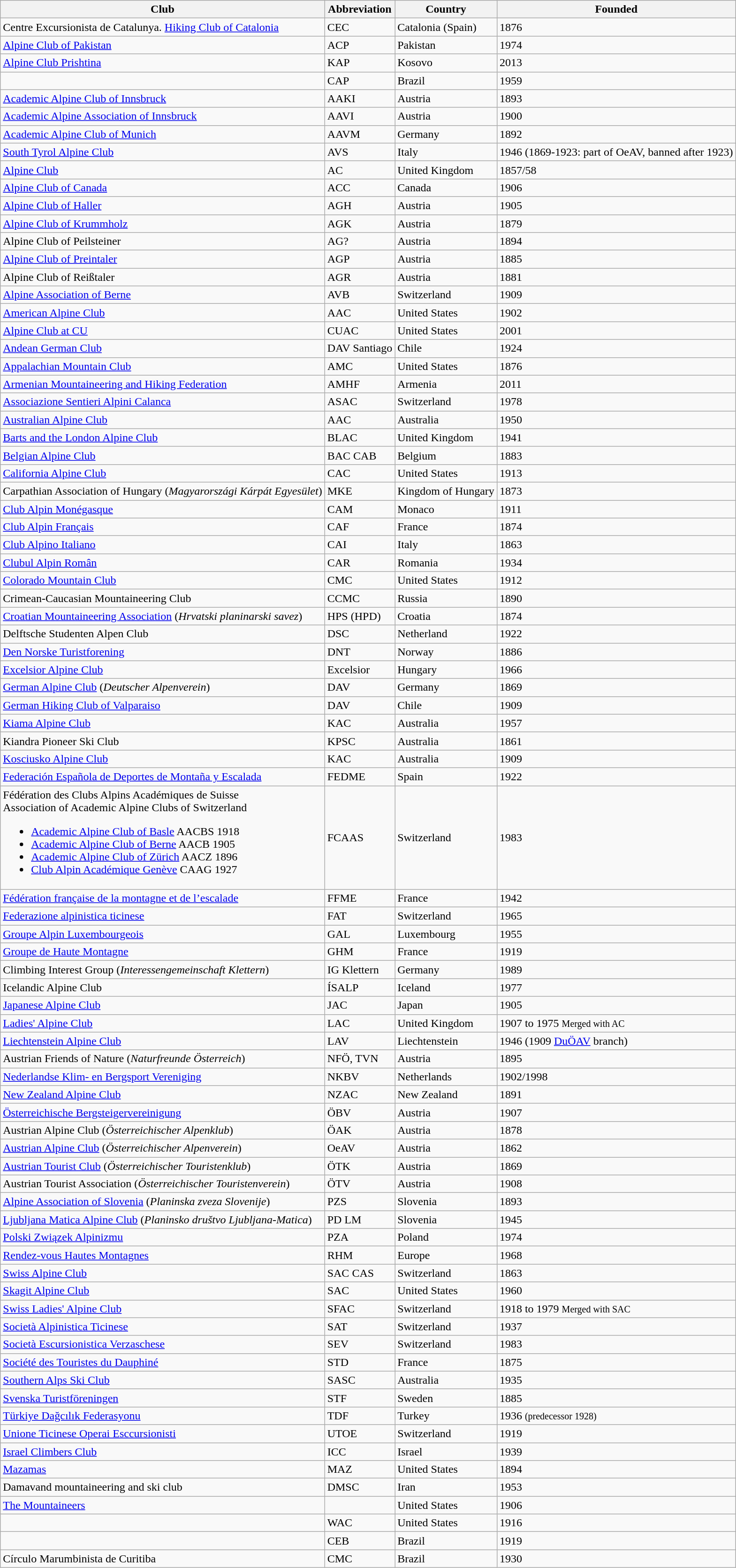<table class="wikitable sortable" style="text-align:left;">
<tr>
<th>Club</th>
<th>Abbreviation</th>
<th>Country</th>
<th>Founded</th>
</tr>
<tr>
<td>Centre Excursionista de Catalunya. <a href='#'>Hiking Club of Catalonia</a></td>
<td>CEC</td>
<td>Catalonia (Spain)</td>
<td>1876</td>
</tr>
<tr>
<td><a href='#'>Alpine Club of Pakistan</a></td>
<td>ACP</td>
<td>Pakistan</td>
<td>1974</td>
</tr>
<tr>
<td><a href='#'>Alpine Club Prishtina</a></td>
<td>KAP</td>
<td>Kosovo</td>
<td>2013</td>
</tr>
<tr>
<td></td>
<td>CAP</td>
<td>Brazil</td>
<td>1959</td>
</tr>
<tr>
<td><a href='#'>Academic Alpine Club of Innsbruck</a></td>
<td>AAKI</td>
<td>Austria</td>
<td>1893</td>
</tr>
<tr>
<td><a href='#'>Academic Alpine Association of Innsbruck</a></td>
<td>AAVI</td>
<td>Austria</td>
<td>1900</td>
</tr>
<tr>
<td><a href='#'>Academic Alpine Club of Munich</a></td>
<td>AAVM</td>
<td>Germany</td>
<td>1892</td>
</tr>
<tr>
<td><a href='#'>South Tyrol Alpine Club</a></td>
<td>AVS</td>
<td>Italy</td>
<td>1946 (1869-1923: part of OeAV, banned after 1923)</td>
</tr>
<tr>
<td><a href='#'>Alpine Club</a></td>
<td>AC</td>
<td>United Kingdom</td>
<td>1857/58</td>
</tr>
<tr>
<td><a href='#'>Alpine Club of Canada</a></td>
<td>ACC</td>
<td>Canada</td>
<td>1906</td>
</tr>
<tr>
<td><a href='#'>Alpine Club of Haller</a></td>
<td>AGH</td>
<td>Austria</td>
<td>1905</td>
</tr>
<tr>
<td><a href='#'>Alpine Club of Krummholz</a></td>
<td>AGK</td>
<td>Austria</td>
<td>1879</td>
</tr>
<tr>
<td>Alpine Club of Peilsteiner</td>
<td>AG?</td>
<td>Austria</td>
<td>1894</td>
</tr>
<tr>
<td><a href='#'>Alpine Club of Preintaler</a></td>
<td>AGP</td>
<td>Austria</td>
<td>1885</td>
</tr>
<tr>
<td>Alpine Club of Reißtaler</td>
<td>AGR</td>
<td>Austria</td>
<td>1881</td>
</tr>
<tr>
<td><a href='#'>Alpine Association of Berne</a></td>
<td>AVB</td>
<td>Switzerland</td>
<td>1909</td>
</tr>
<tr>
<td><a href='#'>American Alpine Club</a></td>
<td>AAC</td>
<td>United States</td>
<td>1902</td>
</tr>
<tr>
<td><a href='#'>Alpine Club at CU</a></td>
<td>CUAC</td>
<td>United States</td>
<td>2001</td>
</tr>
<tr>
<td><a href='#'>Andean German Club</a></td>
<td>DAV Santiago</td>
<td>Chile</td>
<td>1924</td>
</tr>
<tr>
<td><a href='#'>Appalachian Mountain Club</a></td>
<td>AMC</td>
<td>United States</td>
<td>1876</td>
</tr>
<tr>
<td><a href='#'>Armenian Mountaineering and Hiking Federation</a></td>
<td>AMHF</td>
<td>Armenia</td>
<td>2011</td>
</tr>
<tr>
<td><a href='#'>Associazione Sentieri Alpini Calanca</a></td>
<td>ASAC</td>
<td>Switzerland</td>
<td>1978</td>
</tr>
<tr>
<td><a href='#'>Australian Alpine Club</a></td>
<td>AAC</td>
<td>Australia</td>
<td>1950</td>
</tr>
<tr>
<td><a href='#'>Barts and the London Alpine Club</a></td>
<td>BLAC</td>
<td>United Kingdom</td>
<td>1941</td>
</tr>
<tr>
<td><a href='#'>Belgian Alpine Club</a></td>
<td>BAC CAB</td>
<td>Belgium</td>
<td>1883</td>
</tr>
<tr>
<td><a href='#'>California Alpine Club</a></td>
<td>CAC</td>
<td>United States</td>
<td>1913</td>
</tr>
<tr>
<td>Carpathian Association of Hungary (<em>Magyarországi Kárpát Egyesület</em>)</td>
<td>MKE</td>
<td>Kingdom of Hungary</td>
<td>1873</td>
</tr>
<tr>
<td><a href='#'>Club Alpin Monégasque</a></td>
<td>CAM</td>
<td>Monaco</td>
<td>1911</td>
</tr>
<tr>
<td><a href='#'>Club Alpin Français</a></td>
<td>CAF</td>
<td>France</td>
<td>1874</td>
</tr>
<tr>
<td><a href='#'>Club Alpino Italiano</a></td>
<td>CAI</td>
<td>Italy</td>
<td>1863</td>
</tr>
<tr>
<td><a href='#'>Clubul Alpin Român</a></td>
<td>CAR</td>
<td>Romania</td>
<td>1934</td>
</tr>
<tr>
<td><a href='#'>Colorado Mountain Club</a></td>
<td>CMC</td>
<td>United States</td>
<td>1912</td>
</tr>
<tr>
<td>Crimean-Caucasian Mountaineering Club</td>
<td>CCMC</td>
<td>Russia</td>
<td>1890</td>
</tr>
<tr>
<td><a href='#'>Croatian Mountaineering Association</a> (<em>Hrvatski planinarski savez</em>)</td>
<td>HPS (HPD)</td>
<td>Croatia</td>
<td>1874</td>
</tr>
<tr>
<td>Delftsche Studenten Alpen Club</td>
<td>DSC</td>
<td>Netherland</td>
<td>1922</td>
</tr>
<tr>
<td><a href='#'>Den Norske Turistforening</a></td>
<td>DNT</td>
<td>Norway</td>
<td>1886</td>
</tr>
<tr>
<td><a href='#'>Excelsior Alpine Club</a></td>
<td>Excelsior</td>
<td>Hungary</td>
<td>1966</td>
</tr>
<tr>
<td><a href='#'>German Alpine Club</a> (<em>Deutscher Alpenverein</em>)</td>
<td>DAV</td>
<td>Germany</td>
<td>1869</td>
</tr>
<tr>
<td><a href='#'>German Hiking Club of Valparaiso</a></td>
<td>DAV</td>
<td>Chile</td>
<td>1909</td>
</tr>
<tr>
<td><a href='#'>Kiama Alpine Club</a></td>
<td>KAC</td>
<td>Australia</td>
<td>1957</td>
</tr>
<tr>
<td>Kiandra Pioneer Ski Club</td>
<td>KPSC</td>
<td>Australia</td>
<td>1861</td>
</tr>
<tr>
<td><a href='#'>Kosciusko Alpine Club</a></td>
<td>KAC</td>
<td>Australia</td>
<td>1909</td>
</tr>
<tr>
<td><a href='#'>Federación Española de Deportes de Montaña y Escalada</a></td>
<td>FEDME</td>
<td>Spain</td>
<td>1922</td>
</tr>
<tr>
<td>Fédération des Clubs Alpins Académiques de Suisse<br>Association of Academic Alpine Clubs of Switzerland<br><ul><li><a href='#'>Academic Alpine Club of Basle</a> AACBS 1918</li><li><a href='#'>Academic Alpine Club of Berne</a> AACB 1905</li><li><a href='#'>Academic Alpine Club of Zürich</a> AACZ 1896</li><li><a href='#'>Club Alpin Académique Genève</a> CAAG 1927</li></ul></td>
<td>FCAAS</td>
<td>Switzerland</td>
<td>1983</td>
</tr>
<tr>
<td><a href='#'>Fédération française de la montagne et de l’escalade</a></td>
<td>FFME</td>
<td>France</td>
<td>1942</td>
</tr>
<tr>
<td><a href='#'>Federazione alpinistica ticinese</a></td>
<td>FAT</td>
<td>Switzerland</td>
<td>1965</td>
</tr>
<tr>
<td><a href='#'>Groupe Alpin Luxembourgeois</a></td>
<td>GAL</td>
<td>Luxembourg</td>
<td>1955</td>
</tr>
<tr>
<td><a href='#'>Groupe de Haute Montagne</a></td>
<td>GHM</td>
<td>France</td>
<td>1919</td>
</tr>
<tr>
<td>Climbing Interest Group (<em>Interessengemeinschaft Klettern</em>)</td>
<td>IG Klettern</td>
<td>Germany</td>
<td>1989</td>
</tr>
<tr>
<td>Icelandic Alpine Club</td>
<td>ÍSALP</td>
<td>Iceland</td>
<td>1977</td>
</tr>
<tr>
<td><a href='#'>Japanese Alpine Club</a></td>
<td>JAC</td>
<td>Japan</td>
<td>1905</td>
</tr>
<tr>
<td><a href='#'>Ladies' Alpine Club</a></td>
<td>LAC</td>
<td>United Kingdom</td>
<td>1907 to 1975 <small>Merged with AC</small></td>
</tr>
<tr>
<td><a href='#'>Liechtenstein Alpine Club</a></td>
<td>LAV</td>
<td>Liechtenstein</td>
<td>1946 (1909 <a href='#'>DuÖAV</a> branch)</td>
</tr>
<tr>
<td>Austrian Friends of Nature (<em>Naturfreunde Österreich</em>)</td>
<td>NFÖ, TVN</td>
<td>Austria</td>
<td>1895</td>
</tr>
<tr>
<td><a href='#'>Nederlandse Klim- en Bergsport Vereniging</a></td>
<td>NKBV</td>
<td>Netherlands</td>
<td>1902/1998</td>
</tr>
<tr>
<td><a href='#'>New Zealand Alpine Club</a></td>
<td>NZAC</td>
<td>New Zealand</td>
<td>1891</td>
</tr>
<tr>
<td><a href='#'>Österreichische Bergsteigervereinigung</a></td>
<td>ÖBV</td>
<td>Austria</td>
<td>1907</td>
</tr>
<tr>
<td>Austrian Alpine Club (<em>Österreichischer Alpenklub</em>)</td>
<td>ÖAK</td>
<td>Austria</td>
<td>1878</td>
</tr>
<tr>
<td><a href='#'>Austrian Alpine Club</a> (<em>Österreichischer Alpenverein</em>)</td>
<td>OeAV</td>
<td>Austria</td>
<td>1862</td>
</tr>
<tr>
<td><a href='#'>Austrian Tourist Club</a> (<em>Österreichischer Touristenklub</em>)</td>
<td>ÖTK</td>
<td>Austria</td>
<td>1869</td>
</tr>
<tr>
<td>Austrian Tourist Association (<em>Österreichischer Touristenverein</em>)</td>
<td>ÖTV</td>
<td>Austria</td>
<td>1908</td>
</tr>
<tr>
<td><a href='#'>Alpine Association of Slovenia</a> (<em>Planinska zveza Slovenije</em>) </td>
<td>PZS</td>
<td>Slovenia</td>
<td>1893</td>
</tr>
<tr>
<td><a href='#'>Ljubljana Matica Alpine Club</a> (<em>Planinsko društvo Ljubljana-Matica</em>)</td>
<td>PD LM</td>
<td>Slovenia</td>
<td>1945</td>
</tr>
<tr>
<td><a href='#'>Polski Związek Alpinizmu</a></td>
<td>PZA</td>
<td>Poland</td>
<td>1974</td>
</tr>
<tr>
<td><a href='#'>Rendez-vous Hautes Montagnes</a></td>
<td>RHM</td>
<td>Europe</td>
<td>1968</td>
</tr>
<tr>
<td><a href='#'>Swiss Alpine Club</a></td>
<td>SAC CAS</td>
<td>Switzerland</td>
<td>1863</td>
</tr>
<tr>
<td><a href='#'>Skagit Alpine Club</a></td>
<td>SAC</td>
<td>United States</td>
<td>1960</td>
</tr>
<tr>
<td><a href='#'>Swiss Ladies' Alpine Club</a></td>
<td>SFAC</td>
<td>Switzerland</td>
<td>1918 to 1979 <small>Merged with SAC</small></td>
</tr>
<tr>
<td><a href='#'>Società Alpinistica Ticinese</a></td>
<td>SAT</td>
<td>Switzerland</td>
<td>1937</td>
</tr>
<tr>
<td><a href='#'>Società Escursionistica Verzaschese</a></td>
<td>SEV</td>
<td>Switzerland</td>
<td>1983</td>
</tr>
<tr>
<td><a href='#'>Société des Touristes du Dauphiné</a></td>
<td>STD</td>
<td>France</td>
<td>1875</td>
</tr>
<tr>
<td><a href='#'>Southern Alps Ski Club</a></td>
<td>SASC</td>
<td>Australia</td>
<td>1935</td>
</tr>
<tr>
<td><a href='#'>Svenska Turistföreningen</a></td>
<td>STF</td>
<td>Sweden</td>
<td>1885</td>
</tr>
<tr>
<td><a href='#'>Türkiye Dağcılık Federasyonu</a></td>
<td>TDF</td>
<td>Turkey</td>
<td>1936 <small>(predecessor 1928)</small></td>
</tr>
<tr>
<td><a href='#'>Unione Ticinese Operai Esccursionisti</a></td>
<td>UTOE</td>
<td>Switzerland</td>
<td>1919</td>
</tr>
<tr>
<td><a href='#'>Israel Climbers Club</a></td>
<td>ICC</td>
<td>Israel</td>
<td>1939</td>
</tr>
<tr>
<td><a href='#'>Mazamas</a></td>
<td>MAZ</td>
<td>United States</td>
<td>1894</td>
</tr>
<tr>
<td>Damavand mountaineering and ski club</td>
<td>DMSC</td>
<td>Iran</td>
<td>1953</td>
</tr>
<tr>
<td><a href='#'>The Mountaineers</a></td>
<td></td>
<td>United States</td>
<td>1906</td>
</tr>
<tr>
<td></td>
<td>WAC</td>
<td>United States</td>
<td>1916</td>
</tr>
<tr>
<td></td>
<td>CEB</td>
<td>Brazil</td>
<td>1919</td>
</tr>
<tr>
<td>Círculo Marumbinista de Curitiba</td>
<td>CMC</td>
<td>Brazil</td>
<td>1930</td>
</tr>
</table>
